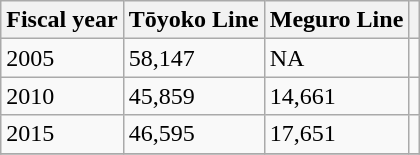<table class="wikitable">
<tr>
<th>Fiscal year</th>
<th>Tōyoko Line</th>
<th>Meguro Line</th>
<th></th>
</tr>
<tr>
<td>2005</td>
<td>58,147</td>
<td>NA</td>
<td></td>
</tr>
<tr>
<td>2010</td>
<td>45,859</td>
<td>14,661</td>
<td></td>
</tr>
<tr>
<td>2015</td>
<td>46,595</td>
<td>17,651</td>
<td></td>
</tr>
<tr>
</tr>
</table>
